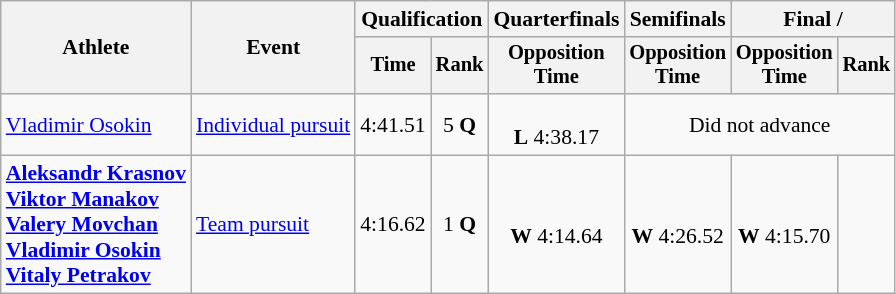<table class="wikitable" style="text-align:center;font-size:90%">
<tr>
<th rowspan=2>Athlete</th>
<th rowspan=2>Event</th>
<th colspan=2>Qualification</th>
<th>Quarterfinals</th>
<th>Semifinals</th>
<th colspan=2>Final / </th>
</tr>
<tr style="font-size:95%">
<th>Time</th>
<th>Rank</th>
<th>Opposition<br>Time</th>
<th>Opposition<br>Time</th>
<th>Opposition<br>Time</th>
<th>Rank</th>
</tr>
<tr>
<td align=left><a href='#'>Vladimir Osokin</a></td>
<td align=left><a href='#'>Individual pursuit</a></td>
<td>4:41.51</td>
<td>5 <strong>Q</strong></td>
<td><br><strong>L</strong> 4:38.17</td>
<td colspan=3>Did not advance</td>
</tr>
<tr>
<td align=left><strong><a href='#'>Aleksandr Krasnov</a><br><a href='#'>Viktor Manakov</a><br><a href='#'>Valery Movchan</a><br><a href='#'>Vladimir Osokin</a><br><a href='#'>Vitaly Petrakov</a></strong></td>
<td align=left><a href='#'>Team pursuit</a></td>
<td>4:16.62</td>
<td>1 <strong>Q</strong></td>
<td><br><strong>W</strong>  4:14.64</td>
<td><br><strong>W</strong>  4:26.52</td>
<td><br><strong>W</strong>  4:15.70</td>
<td></td>
</tr>
</table>
